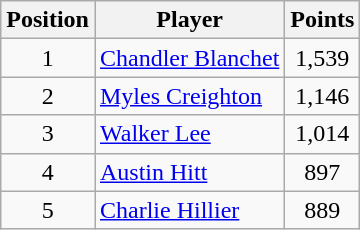<table class=wikitable>
<tr>
<th>Position</th>
<th>Player</th>
<th>Points</th>
</tr>
<tr>
<td align=center>1</td>
<td> <a href='#'>Chandler Blanchet</a></td>
<td align=center>1,539</td>
</tr>
<tr>
<td align=center>2</td>
<td> <a href='#'>Myles Creighton</a></td>
<td align=center>1,146</td>
</tr>
<tr>
<td align=center>3</td>
<td> <a href='#'>Walker Lee</a></td>
<td align=center>1,014</td>
</tr>
<tr>
<td align=center>4</td>
<td> <a href='#'>Austin Hitt</a></td>
<td align=center>897</td>
</tr>
<tr>
<td align=center>5</td>
<td> <a href='#'>Charlie Hillier</a></td>
<td align=center>889</td>
</tr>
</table>
